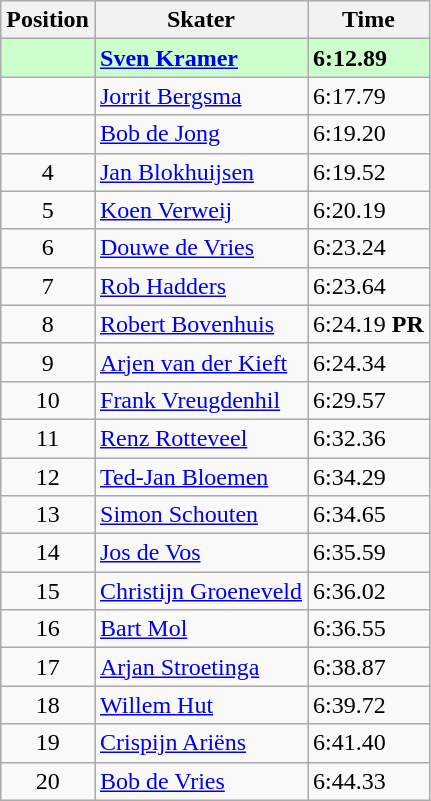<table class="wikitable">
<tr>
<th>Position</th>
<th>Skater</th>
<th>Time</th>
</tr>
<tr bgcolor=ccffcc>
<td align="center"></td>
<td><strong><a href='#'>Sven Kramer</a></strong></td>
<td><strong> 6:12.89</strong></td>
</tr>
<tr>
<td align="center"></td>
<td><a href='#'>Jorrit Bergsma</a></td>
<td>6:17.79</td>
</tr>
<tr>
<td align="center"></td>
<td><a href='#'>Bob de Jong</a></td>
<td>6:19.20</td>
</tr>
<tr>
<td align="center">4</td>
<td><a href='#'>Jan Blokhuijsen</a></td>
<td>6:19.52</td>
</tr>
<tr>
<td align="center">5</td>
<td><a href='#'>Koen Verweij</a></td>
<td>6:20.19</td>
</tr>
<tr>
<td align="center">6</td>
<td><a href='#'>Douwe de Vries</a></td>
<td>6:23.24</td>
</tr>
<tr>
<td align="center">7</td>
<td><a href='#'>Rob Hadders</a></td>
<td>6:23.64</td>
</tr>
<tr>
<td align="center">8</td>
<td><a href='#'>Robert Bovenhuis</a></td>
<td>6:24.19 <strong>PR</strong></td>
</tr>
<tr>
<td align="center">9</td>
<td><a href='#'>Arjen van der Kieft</a></td>
<td>6:24.34</td>
</tr>
<tr>
<td align="center">10</td>
<td><a href='#'>Frank Vreugdenhil</a></td>
<td>6:29.57</td>
</tr>
<tr>
<td align="center">11</td>
<td><a href='#'>Renz Rotteveel</a></td>
<td>6:32.36</td>
</tr>
<tr>
<td align="center">12</td>
<td><a href='#'>Ted-Jan Bloemen</a></td>
<td>6:34.29</td>
</tr>
<tr>
<td align="center">13</td>
<td><a href='#'>Simon Schouten</a></td>
<td>6:34.65</td>
</tr>
<tr>
<td align="center">14</td>
<td><a href='#'>Jos de Vos</a></td>
<td>6:35.59</td>
</tr>
<tr>
<td align="center">15</td>
<td><a href='#'>Christijn Groeneveld</a></td>
<td>6:36.02</td>
</tr>
<tr>
<td align="center">16</td>
<td><a href='#'>Bart Mol</a></td>
<td>6:36.55</td>
</tr>
<tr>
<td align="center">17</td>
<td><a href='#'>Arjan Stroetinga</a></td>
<td>6:38.87</td>
</tr>
<tr>
<td align="center">18</td>
<td><a href='#'>Willem Hut</a></td>
<td>6:39.72</td>
</tr>
<tr>
<td align="center">19</td>
<td><a href='#'>Crispijn Ariëns</a></td>
<td>6:41.40</td>
</tr>
<tr>
<td align="center">20</td>
<td><a href='#'>Bob de Vries</a></td>
<td>6:44.33</td>
</tr>
</table>
